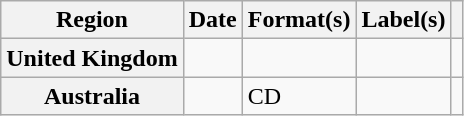<table class="wikitable plainrowheaders">
<tr>
<th scope="col">Region</th>
<th scope="col">Date</th>
<th scope="col">Format(s)</th>
<th scope="col">Label(s)</th>
<th scope="col"></th>
</tr>
<tr>
<th scope="row">United Kingdom</th>
<td></td>
<td></td>
<td></td>
<td></td>
</tr>
<tr>
<th scope="row">Australia</th>
<td></td>
<td>CD</td>
<td></td>
<td></td>
</tr>
</table>
